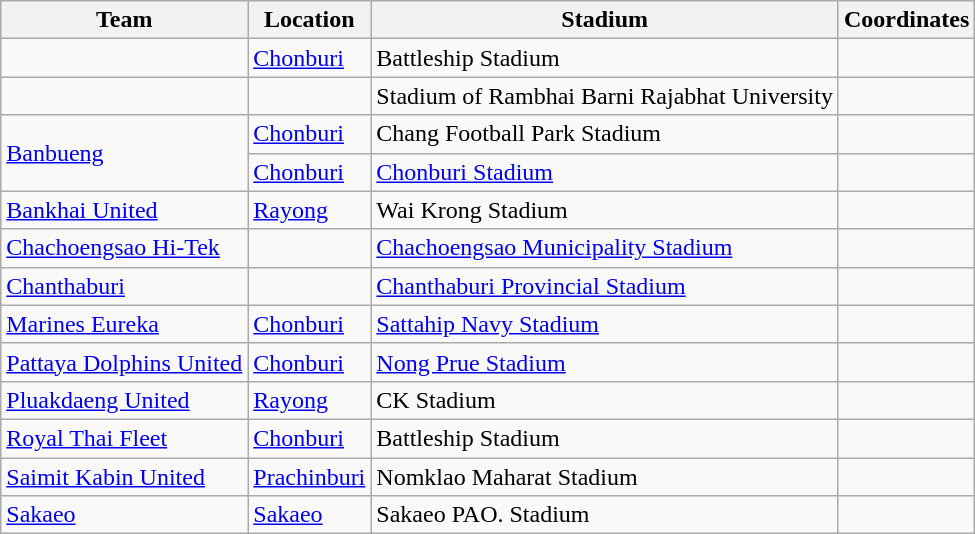<table class="wikitable sortable">
<tr>
<th>Team</th>
<th>Location</th>
<th>Stadium</th>
<th>Coordinates</th>
</tr>
<tr>
<td></td>
<td><a href='#'>Chonburi</a> </td>
<td>Battleship Stadium</td>
<td></td>
</tr>
<tr>
<td></td>
<td></td>
<td>Stadium of Rambhai Barni Rajabhat University</td>
<td></td>
</tr>
<tr>
<td rowspan="2"><a href='#'>Banbueng</a></td>
<td><a href='#'>Chonburi</a> </td>
<td>Chang Football Park Stadium</td>
<td></td>
</tr>
<tr>
<td><a href='#'>Chonburi</a> </td>
<td><a href='#'>Chonburi Stadium</a> </td>
<td></td>
</tr>
<tr>
<td><a href='#'>Bankhai United</a></td>
<td><a href='#'>Rayong</a> </td>
<td>Wai Krong Stadium</td>
<td></td>
</tr>
<tr>
<td><a href='#'>Chachoengsao Hi-Tek</a></td>
<td></td>
<td><a href='#'>Chachoengsao Municipality Stadium</a></td>
<td></td>
</tr>
<tr>
<td><a href='#'>Chanthaburi</a></td>
<td></td>
<td><a href='#'>Chanthaburi Provincial Stadium</a></td>
<td></td>
</tr>
<tr>
<td><a href='#'>Marines Eureka</a></td>
<td><a href='#'>Chonburi</a> </td>
<td><a href='#'>Sattahip Navy Stadium</a></td>
<td></td>
</tr>
<tr>
<td><a href='#'>Pattaya Dolphins United</a></td>
<td><a href='#'>Chonburi</a> </td>
<td><a href='#'>Nong Prue Stadium</a></td>
<td></td>
</tr>
<tr>
<td><a href='#'>Pluakdaeng United</a></td>
<td><a href='#'>Rayong</a> </td>
<td>CK Stadium</td>
<td></td>
</tr>
<tr>
<td><a href='#'>Royal Thai Fleet</a></td>
<td><a href='#'>Chonburi</a> </td>
<td>Battleship Stadium</td>
<td></td>
</tr>
<tr>
<td><a href='#'>Saimit Kabin United</a></td>
<td><a href='#'>Prachinburi</a> </td>
<td>Nomklao Maharat Stadium</td>
<td></td>
</tr>
<tr>
<td><a href='#'>Sakaeo</a></td>
<td><a href='#'>Sakaeo</a> </td>
<td>Sakaeo PAO. Stadium</td>
<td></td>
</tr>
</table>
